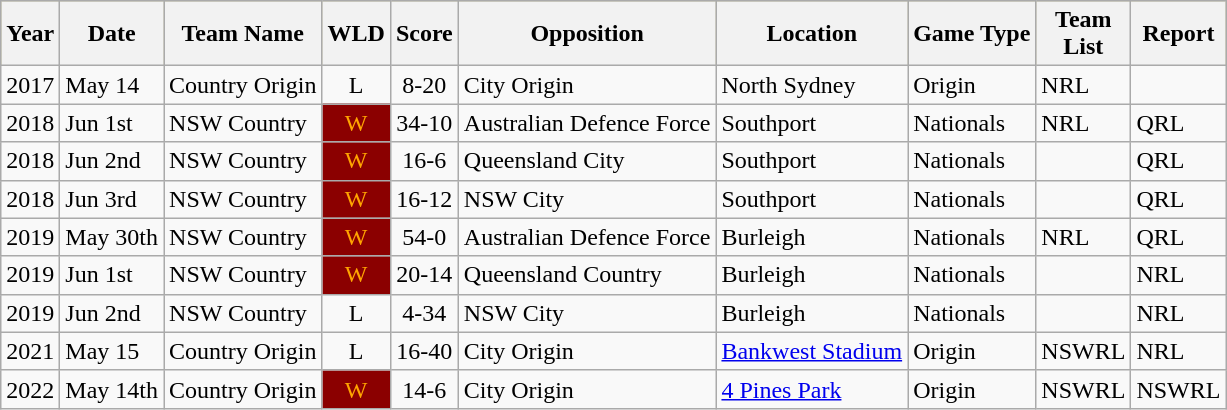<table class="wikitable">
<tr style="background:#bdb76b;">
<th>Year</th>
<th>Date</th>
<th>Team Name</th>
<th>WLD</th>
<th>Score</th>
<th>Opposition</th>
<th>Location</th>
<th>Game Type</th>
<th>Team<br>List</th>
<th>Report</th>
</tr>
<tr>
<td>2017</td>
<td>May 14</td>
<td> Country Origin</td>
<td align=center>L</td>
<td align=center>8-20</td>
<td> City Origin</td>
<td>North Sydney</td>
<td>Origin</td>
<td>NRL</td>
<td></td>
</tr>
<tr>
<td>2018</td>
<td>Jun 1st</td>
<td> NSW Country</td>
<td style="background:darkRed; color:orange;"align=center>W</td>
<td align=center>34-10</td>
<td> Australian Defence Force</td>
<td>Southport</td>
<td>Nationals</td>
<td>NRL</td>
<td>QRL</td>
</tr>
<tr>
<td>2018</td>
<td>Jun 2nd</td>
<td> NSW Country</td>
<td style="background:darkRed; color:orange;"align=center>W</td>
<td align=center>16-6</td>
<td> Queensland City</td>
<td>Southport</td>
<td>Nationals</td>
<td></td>
<td>QRL</td>
</tr>
<tr>
<td>2018</td>
<td>Jun 3rd</td>
<td> NSW Country</td>
<td style="background:darkRed; color:orange;"align=center>W</td>
<td align=center>16-12</td>
<td> NSW City</td>
<td>Southport</td>
<td>Nationals</td>
<td></td>
<td>QRL</td>
</tr>
<tr>
<td>2019</td>
<td>May 30th</td>
<td> NSW Country</td>
<td style="background:darkRed; color:orange;"align=center>W</td>
<td align=center>54-0</td>
<td> Australian Defence Force</td>
<td>Burleigh</td>
<td>Nationals</td>
<td>NRL</td>
<td>QRL</td>
</tr>
<tr>
<td>2019</td>
<td>Jun 1st</td>
<td> NSW Country</td>
<td style="background:darkRed; color:orange;"align=center>W</td>
<td align=center>20-14</td>
<td> Queensland Country</td>
<td>Burleigh</td>
<td>Nationals</td>
<td></td>
<td>NRL</td>
</tr>
<tr>
<td>2019</td>
<td>Jun 2nd</td>
<td> NSW Country</td>
<td align=center>L</td>
<td align=center>4-34</td>
<td> NSW City</td>
<td>Burleigh</td>
<td>Nationals</td>
<td></td>
<td>NRL</td>
</tr>
<tr>
<td>2021</td>
<td>May 15</td>
<td> Country Origin</td>
<td align=center>L</td>
<td align=center>16-40</td>
<td> City Origin</td>
<td><a href='#'>Bankwest Stadium</a></td>
<td>Origin</td>
<td>NSWRL</td>
<td>NRL</td>
</tr>
<tr>
<td>2022</td>
<td>May 14th</td>
<td> Country Origin</td>
<td style="background:darkRed; color:orange;"align=center>W</td>
<td align=center>14-6</td>
<td> City Origin</td>
<td><a href='#'>4 Pines Park</a></td>
<td>Origin</td>
<td>NSWRL</td>
<td>NSWRL</td>
</tr>
</table>
